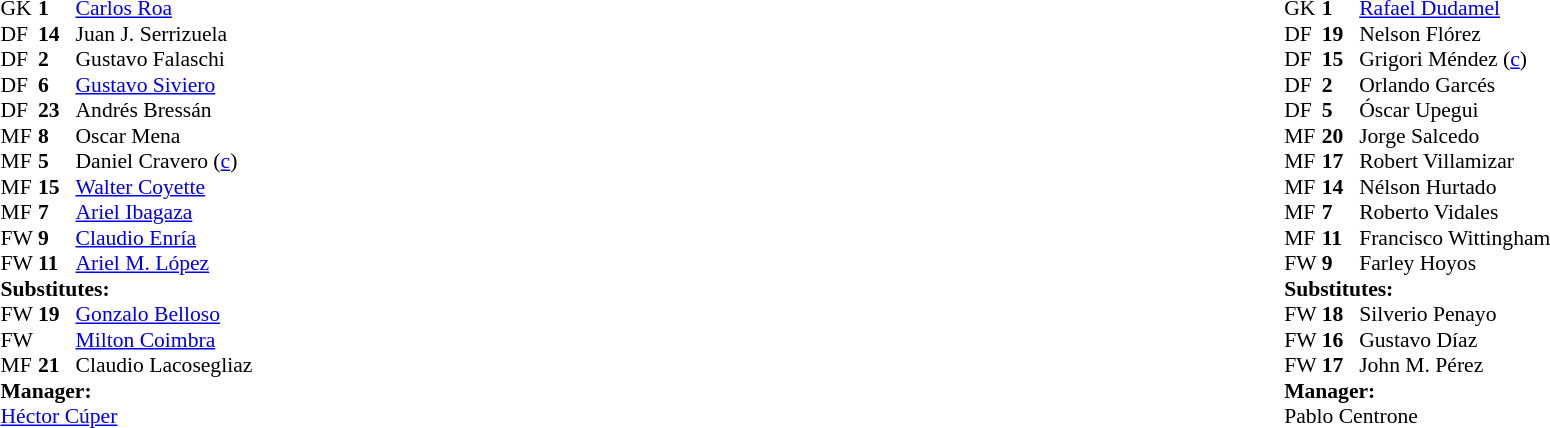<table width="100%">
<tr>
<td valign="top" width="50%"><br><table style="font-size: 90%" cellspacing="0" cellpadding="0">
<tr>
<th width=25></th>
<th width=25></th>
</tr>
<tr>
<td>GK</td>
<td><strong>1</strong></td>
<td> <a href='#'>Carlos Roa</a></td>
</tr>
<tr>
<td>DF</td>
<td><strong>14</strong></td>
<td> Juan J. Serrizuela</td>
</tr>
<tr>
<td>DF</td>
<td><strong>2</strong></td>
<td> Gustavo Falaschi</td>
</tr>
<tr>
<td>DF</td>
<td><strong>6</strong></td>
<td> <a href='#'>Gustavo Siviero</a></td>
<td></td>
<td></td>
</tr>
<tr>
<td>DF</td>
<td><strong>23</strong></td>
<td> Andrés Bressán</td>
</tr>
<tr>
<td>MF</td>
<td><strong>8</strong></td>
<td> Oscar Mena</td>
</tr>
<tr>
<td>MF</td>
<td><strong>5</strong></td>
<td> Daniel Cravero (<a href='#'>c</a>)</td>
</tr>
<tr>
<td>MF</td>
<td><strong>15</strong></td>
<td> <a href='#'>Walter Coyette</a></td>
</tr>
<tr>
<td>MF</td>
<td><strong>7</strong></td>
<td> <a href='#'>Ariel Ibagaza</a></td>
</tr>
<tr>
<td>FW</td>
<td><strong>9</strong></td>
<td> <a href='#'>Claudio Enría</a></td>
</tr>
<tr>
<td>FW</td>
<td><strong>11</strong></td>
<td> <a href='#'>Ariel M. López</a></td>
</tr>
<tr>
<td colspan=3><strong>Substitutes:</strong></td>
</tr>
<tr>
<td>FW</td>
<td><strong>19</strong></td>
<td> <a href='#'>Gonzalo Belloso</a></td>
</tr>
<tr>
<td>FW</td>
<td></td>
<td> <a href='#'>Milton Coimbra</a></td>
</tr>
<tr>
<td>MF</td>
<td><strong>21</strong></td>
<td> Claudio Lacosegliaz</td>
</tr>
<tr>
<td colspan=3><strong>Manager:</strong></td>
</tr>
<tr>
<td colspan=4> <a href='#'>Héctor Cúper</a></td>
</tr>
</table>
</td>
<td><br><table style="font-size: 90%" cellspacing="0" cellpadding="0" align=center>
<tr>
<th width=25></th>
<th width=25></th>
</tr>
<tr>
<td>GK</td>
<td><strong>1</strong></td>
<td> <a href='#'>Rafael Dudamel</a></td>
</tr>
<tr>
<td>DF</td>
<td><strong>19</strong></td>
<td> Nelson Flórez</td>
<td></td>
<td></td>
</tr>
<tr>
<td>DF</td>
<td><strong>15</strong></td>
<td> Grigori Méndez (<a href='#'>c</a>)</td>
</tr>
<tr>
<td>DF</td>
<td><strong>2</strong></td>
<td> Orlando Garcés</td>
</tr>
<tr>
<td>DF</td>
<td><strong>5</strong></td>
<td> Óscar Upegui</td>
</tr>
<tr>
<td>MF</td>
<td><strong>20</strong></td>
<td> Jorge Salcedo</td>
<td></td>
<td></td>
</tr>
<tr>
<td>MF</td>
<td><strong>17</strong></td>
<td> Robert Villamizar</td>
</tr>
<tr>
<td>MF</td>
<td><strong>14</strong></td>
<td> Nélson Hurtado</td>
<td></td>
<td></td>
</tr>
<tr>
<td>MF</td>
<td><strong>7</strong></td>
<td> Roberto Vidales</td>
<td></td>
<td></td>
</tr>
<tr>
<td>MF</td>
<td><strong>11</strong></td>
<td> Francisco Wittingham</td>
</tr>
<tr>
<td>FW</td>
<td><strong>9</strong></td>
<td> Farley Hoyos</td>
<td></td>
<td></td>
</tr>
<tr>
<td colspan=3><strong>Substitutes:</strong></td>
</tr>
<tr>
<td>FW</td>
<td><strong>18</strong></td>
<td> Silverio Penayo</td>
<td></td>
<td></td>
</tr>
<tr>
<td>FW</td>
<td><strong>16</strong></td>
<td> Gustavo Díaz</td>
<td></td>
<td> </td>
</tr>
<tr>
<td>FW</td>
<td><strong>17</strong></td>
<td> John M. Pérez</td>
<td></td>
<td></td>
</tr>
<tr>
<td colspan=3><strong>Manager:</strong></td>
</tr>
<tr>
<td colspan=4> Pablo Centrone</td>
</tr>
</table>
</td>
</tr>
</table>
